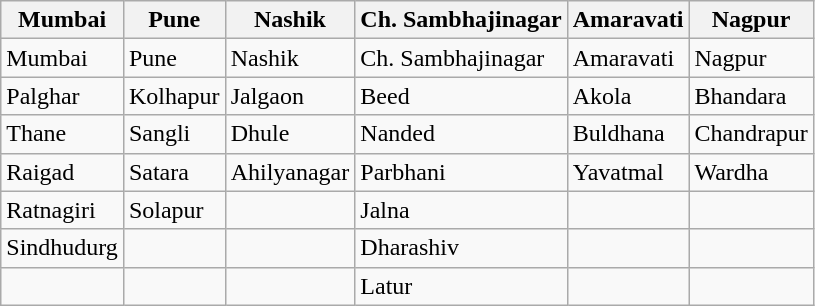<table class="wikitable">
<tr>
<th><strong>Mumbai</strong></th>
<th>Pune</th>
<th><strong>Nashik</strong></th>
<th><strong>Ch. Sambhajinagar</strong></th>
<th><strong>Amaravati</strong></th>
<th><strong>Nagpur</strong></th>
</tr>
<tr>
<td>Mumbai</td>
<td>Pune</td>
<td>Nashik</td>
<td>Ch. Sambhajinagar</td>
<td>Amaravati</td>
<td>Nagpur</td>
</tr>
<tr>
<td>Palghar</td>
<td>Kolhapur</td>
<td>Jalgaon</td>
<td>Beed</td>
<td>Akola</td>
<td>Bhandara</td>
</tr>
<tr>
<td>Thane</td>
<td>Sangli</td>
<td>Dhule</td>
<td>Nanded</td>
<td>Buldhana</td>
<td>Chandrapur</td>
</tr>
<tr>
<td>Raigad</td>
<td>Satara</td>
<td>Ahilyanagar</td>
<td>Parbhani</td>
<td>Yavatmal</td>
<td>Wardha</td>
</tr>
<tr Hinganghat>
<td>Ratnagiri</td>
<td>Solapur</td>
<td></td>
<td>Jalna</td>
<td></td>
<td></td>
</tr>
<tr>
<td>Sindhudurg</td>
<td></td>
<td></td>
<td>Dharashiv</td>
<td></td>
<td></td>
</tr>
<tr>
<td></td>
<td></td>
<td></td>
<td>Latur</td>
<td></td>
<td></td>
</tr>
</table>
